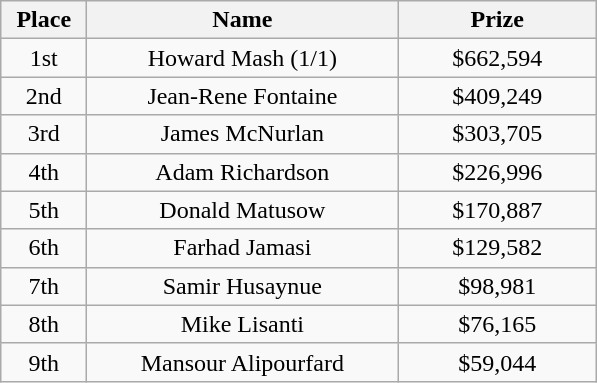<table class="wikitable">
<tr>
<th width="50">Place</th>
<th width="200">Name</th>
<th width="125">Prize</th>
</tr>
<tr>
<td align = "center">1st</td>
<td align = "center">Howard Mash (1/1)</td>
<td align = "center">$662,594</td>
</tr>
<tr>
<td align = "center">2nd</td>
<td align = "center">Jean-Rene Fontaine</td>
<td align = "center">$409,249</td>
</tr>
<tr>
<td align = "center">3rd</td>
<td align = "center">James McNurlan</td>
<td align = "center">$303,705</td>
</tr>
<tr>
<td align = "center">4th</td>
<td align = "center">Adam Richardson</td>
<td align = "center">$226,996</td>
</tr>
<tr>
<td align = "center">5th</td>
<td align = "center">Donald Matusow</td>
<td align = "center">$170,887</td>
</tr>
<tr>
<td align = "center">6th</td>
<td align = "center">Farhad Jamasi</td>
<td align = "center">$129,582</td>
</tr>
<tr>
<td align = "center">7th</td>
<td align = "center">Samir Husaynue</td>
<td align = "center">$98,981</td>
</tr>
<tr>
<td align = "center">8th</td>
<td align = "center">Mike Lisanti</td>
<td align = "center">$76,165</td>
</tr>
<tr>
<td align = "center">9th</td>
<td align = "center">Mansour Alipourfard</td>
<td align = "center">$59,044</td>
</tr>
</table>
